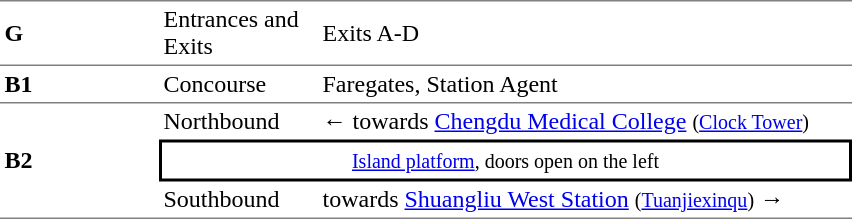<table cellspacing=0 cellpadding=3>
<tr>
<td style="border-top:solid 1px gray;border-bottom:solid 1px gray;" width=100><strong>G</strong></td>
<td style="border-top:solid 1px gray;border-bottom:solid 1px gray;" width=100>Entrances and Exits</td>
<td style="border-top:solid 1px gray;border-bottom:solid 1px gray;" width=350>Exits A-D</td>
</tr>
<tr>
<td style="border-bottom:solid 1px gray;"><strong>B1</strong></td>
<td style="border-bottom:solid 1px gray;">Concourse</td>
<td style="border-bottom:solid 1px gray;">Faregates, Station Agent</td>
</tr>
<tr>
<td style="border-bottom:solid 1px gray;" rowspan=3><strong>B2</strong></td>
<td>Northbound</td>
<td>←  towards <a href='#'>Chengdu Medical College</a> <small>(<a href='#'>Clock Tower</a>)</small></td>
</tr>
<tr>
<td style="border-right:solid 2px black;border-left:solid 2px black;border-top:solid 2px black;border-bottom:solid 2px black;text-align:center;" colspan=2><small><a href='#'>Island platform</a>, doors open on the left</small></td>
</tr>
<tr>
<td style="border-bottom:solid 1px gray;">Southbound</td>
<td style="border-bottom:solid 1px gray;">  towards <a href='#'>Shuangliu West Station</a> <small>(<a href='#'>Tuanjiexinqu</a>)</small> →</td>
</tr>
</table>
